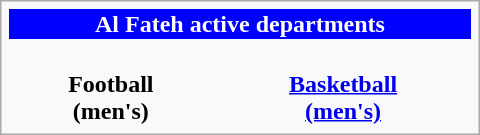<table class="infobox" style="width: 20em; font-size: 95%em;">
<tr style="color:white; background:blue; text-align:center;">
<th colspan="2" style="text-align: center">Al Fateh active departments</th>
</tr>
<tr style="text-align: center">
<td><br><strong>Football<br>(men's)</strong></td>
<td><br><strong><a href='#'>Basketball<br>(men's)</a></strong></td>
</tr>
</table>
